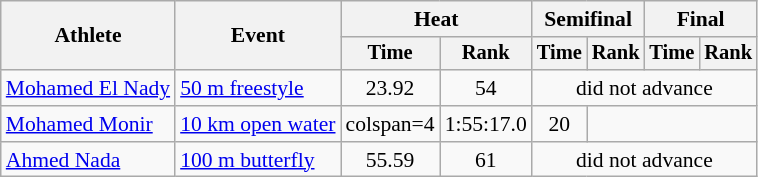<table class=wikitable style="font-size:90%">
<tr>
<th rowspan="2">Athlete</th>
<th rowspan="2">Event</th>
<th colspan="2">Heat</th>
<th colspan="2">Semifinal</th>
<th colspan="2">Final</th>
</tr>
<tr style="font-size:95%">
<th>Time</th>
<th>Rank</th>
<th>Time</th>
<th>Rank</th>
<th>Time</th>
<th>Rank</th>
</tr>
<tr align=center>
<td align=left><a href='#'>Mohamed El Nady</a></td>
<td align=left><a href='#'>50 m freestyle</a></td>
<td>23.92</td>
<td>54</td>
<td colspan=4>did not advance</td>
</tr>
<tr align=center>
<td align=left><a href='#'>Mohamed Monir</a></td>
<td align=left><a href='#'>10 km open water</a></td>
<td>colspan=4 </td>
<td>1:55:17.0</td>
<td>20</td>
</tr>
<tr align=center>
<td align=left><a href='#'>Ahmed Nada</a></td>
<td align=left><a href='#'>100 m butterfly</a></td>
<td>55.59</td>
<td>61</td>
<td colspan=4>did not advance</td>
</tr>
</table>
